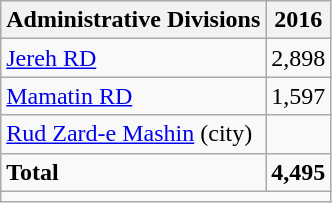<table class="wikitable">
<tr>
<th>Administrative Divisions</th>
<th>2016</th>
</tr>
<tr>
<td><a href='#'>Jereh RD</a></td>
<td style="text-align: right;">2,898</td>
</tr>
<tr>
<td><a href='#'>Mamatin RD</a></td>
<td style="text-align: right;">1,597</td>
</tr>
<tr>
<td><a href='#'>Rud Zard-e Mashin</a> (city)</td>
<td style="text-align: right;"></td>
</tr>
<tr>
<td><strong>Total</strong></td>
<td style="text-align: right;"><strong>4,495</strong></td>
</tr>
<tr>
<td colspan=2></td>
</tr>
</table>
